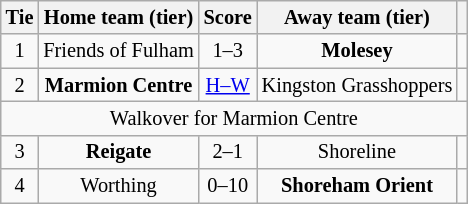<table class="wikitable" style="text-align:center; font-size:85%">
<tr>
<th>Tie</th>
<th>Home team (tier)</th>
<th>Score</th>
<th>Away team (tier)</th>
<th></th>
</tr>
<tr>
<td align="center">1</td>
<td>Friends of Fulham</td>
<td align="center">1–3</td>
<td><strong>Molesey</strong></td>
<td></td>
</tr>
<tr>
<td align="center">2</td>
<td><strong>Marmion Centre</strong></td>
<td align="center"><a href='#'>H–W</a></td>
<td>Kingston Grasshoppers</td>
<td></td>
</tr>
<tr>
<td colspan="5" align="center">Walkover for Marmion Centre</td>
</tr>
<tr>
<td align="center">3</td>
<td><strong>Reigate</strong></td>
<td align="center">2–1</td>
<td>Shoreline</td>
<td></td>
</tr>
<tr>
<td align="center">4</td>
<td>Worthing</td>
<td align="center">0–10</td>
<td><strong>Shoreham Orient</strong></td>
<td></td>
</tr>
</table>
